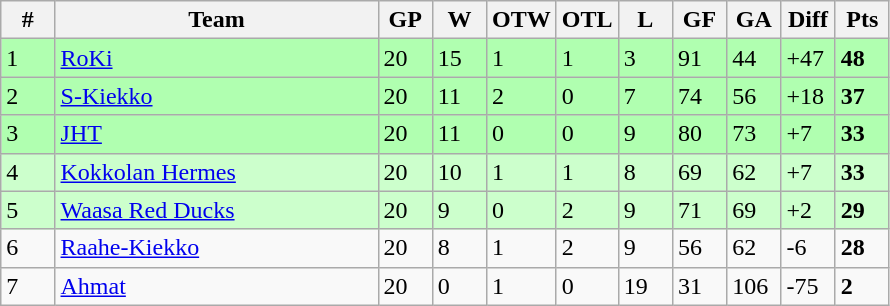<table class="wikitable">
<tr>
<th style="min-width:1.8em;">#</th>
<th style="min-width: 13em;">Team</th>
<th style="min-width: 1.8em;">GP</th>
<th style="min-width: 1.8em;">W</th>
<th style="min-width: 1.8em;">OTW</th>
<th style="min-width: 1.8em;">OTL</th>
<th style="min-width: 1.8em;">L</th>
<th style="min-width: 1.8em;">GF</th>
<th style="min-width: 1.8em;">GA</th>
<th style="min-width: 1.8em;">Diff</th>
<th style="min-width: 1.8em;">Pts</th>
</tr>
<tr style="background:#B0FFB0;">
<td>1</td>
<td style="text-align:left;"><a href='#'>RoKi</a></td>
<td>20</td>
<td>15</td>
<td>1</td>
<td>1</td>
<td>3</td>
<td>91</td>
<td>44</td>
<td>+47</td>
<td style="font-weight:bold;">48</td>
</tr>
<tr style="background:#B0FFB0;">
<td>2</td>
<td style="text-align:left;"><a href='#'>S-Kiekko</a></td>
<td>20</td>
<td>11</td>
<td>2</td>
<td>0</td>
<td>7</td>
<td>74</td>
<td>56</td>
<td>+18</td>
<td style="font-weight:bold;">37</td>
</tr>
<tr style="background:#B0FFB0;">
<td>3</td>
<td style="text-align:left;"><a href='#'>JHT</a></td>
<td>20</td>
<td>11</td>
<td>0</td>
<td>0</td>
<td>9</td>
<td>80</td>
<td>73</td>
<td>+7</td>
<td style="font-weight:bold;">33</td>
</tr>
<tr style="background:#CCFFCC;">
<td>4</td>
<td style="text-align:left;"><a href='#'>Kokkolan Hermes</a></td>
<td>20</td>
<td>10</td>
<td>1</td>
<td>1</td>
<td>8</td>
<td>69</td>
<td>62</td>
<td>+7</td>
<td style="font-weight:bold;">33</td>
</tr>
<tr style="background:#CCFFCC;">
<td>5</td>
<td style="text-align:left;"><a href='#'>Waasa Red Ducks</a></td>
<td>20</td>
<td>9</td>
<td>0</td>
<td>2</td>
<td>9</td>
<td>71</td>
<td>69</td>
<td>+2</td>
<td style="font-weight:bold;">29</td>
</tr>
<tr style="">
<td>6</td>
<td style="text-align:left;"><a href='#'>Raahe-Kiekko</a></td>
<td>20</td>
<td>8</td>
<td>1</td>
<td>2</td>
<td>9</td>
<td>56</td>
<td>62</td>
<td>-6</td>
<td style="font-weight:bold;">28</td>
</tr>
<tr style="">
<td>7</td>
<td style="text-align:left;"><a href='#'>Ahmat</a></td>
<td>20</td>
<td>0</td>
<td>1</td>
<td>0</td>
<td>19</td>
<td>31</td>
<td>106</td>
<td>-75</td>
<td style="font-weight:bold;">2</td>
</tr>
</table>
